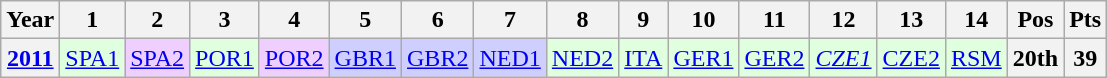<table class="wikitable" style="text-align:center">
<tr>
<th>Year</th>
<th>1</th>
<th>2</th>
<th>3</th>
<th>4</th>
<th>5</th>
<th>6</th>
<th>7</th>
<th>8</th>
<th>9</th>
<th>10</th>
<th>11</th>
<th>12</th>
<th>13</th>
<th>14</th>
<th>Pos</th>
<th>Pts</th>
</tr>
<tr>
<th><a href='#'>2011</a></th>
<td style="background:#dfffdf;"><a href='#'>SPA1</a><br></td>
<td style="background:#efcfff;"><a href='#'>SPA2</a><br></td>
<td style="background:#dfffdf;"><a href='#'>POR1</a><br></td>
<td style="background:#efcfff;"><a href='#'>POR2</a><br></td>
<td style="background:#cfcfff;"><a href='#'>GBR1</a><br></td>
<td style="background:#cfcfff;"><a href='#'>GBR2</a><br></td>
<td style="background:#cfcfff;"><a href='#'>NED1</a><br></td>
<td style="background:#dfffdf;"><a href='#'>NED2</a><br></td>
<td style="background:#dfffdf;"><a href='#'>ITA</a><br></td>
<td style="background:#dfffdf;"><a href='#'>GER1</a><br></td>
<td style="background:#dfffdf;"><a href='#'>GER2</a><br></td>
<td style="background:#dfffdf;"><em><a href='#'>CZE1</a></em><br></td>
<td style="background:#dfffdf;"><a href='#'>CZE2</a><br></td>
<td style="background:#dfffdf;"><a href='#'>RSM</a><br></td>
<th>20th</th>
<th>39</th>
</tr>
</table>
